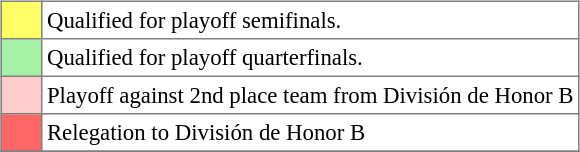<table style="margin:0.2em auto">
<tr style="vertical-align:center;">
<td><br><table bgcolor="#f7f8ff" cellpadding="3" cellspacing="0" border="1" style="font-size: 95%; border: gray solid 1px; border-collapse: collapse;text-align:center;">
<tr>
<td style="background: #FFFF65;" width="20"></td>
<td bgcolor="#ffffff" align="left">Qualified for playoff semifinals.</td>
</tr>
<tr>
<td style="background: #A6F1A6;" width="20"></td>
<td bgcolor="#ffffff" align="left">Qualified for playoff quarterfinals.</td>
</tr>
<tr>
<td style="background: #FFCCCC;" width="20"></td>
<td bgcolor="#ffffff" align="left">Playoff against 2nd place team from División de Honor B</td>
</tr>
<tr>
<td style="background: #FF6666;" width="20"></td>
<td bgcolor="#ffffff" align="left">Relegation to División de Honor B</td>
</tr>
<tr>
</tr>
</table>
</td>
</tr>
</table>
